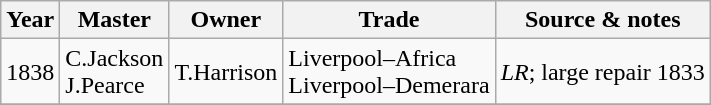<table class=" wikitable">
<tr>
<th>Year</th>
<th>Master</th>
<th>Owner</th>
<th>Trade</th>
<th>Source & notes</th>
</tr>
<tr>
<td>1838</td>
<td>C.Jackson<br>J.Pearce</td>
<td>T.Harrison</td>
<td>Liverpool–Africa<br>Liverpool–Demerara</td>
<td><em>LR</em>; large repair 1833</td>
</tr>
<tr>
</tr>
</table>
